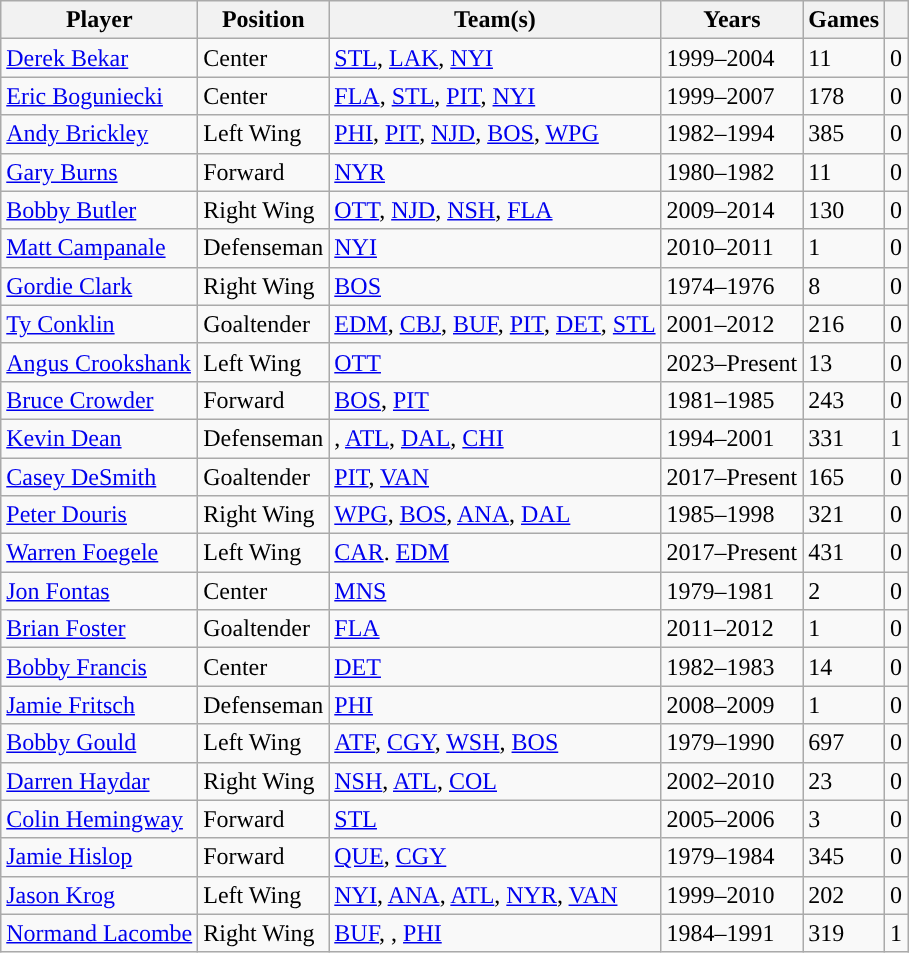<table class="wikitable sortable">
<tr>
<th>Player</th>
<th>Position</th>
<th>Team(s)</th>
<th>Years</th>
<th>Games</th>
<th><a href='#'></a></th>
</tr>
<tr>
<td><a href='#'>Derek Bekar</a></td>
<td>Center</td>
<td><a href='#'>STL</a>, <a href='#'>LAK</a>, <a href='#'>NYI</a></td>
<td>1999–2004</td>
<td>11</td>
<td>0</td>
</tr>
<tr>
<td><a href='#'>Eric Boguniecki</a></td>
<td>Center</td>
<td><a href='#'>FLA</a>, <a href='#'>STL</a>, <a href='#'>PIT</a>, <a href='#'>NYI</a></td>
<td>1999–2007</td>
<td>178</td>
<td>0</td>
</tr>
<tr>
<td><a href='#'>Andy Brickley</a></td>
<td>Left Wing</td>
<td><a href='#'>PHI</a>, <a href='#'>PIT</a>, <a href='#'>NJD</a>, <a href='#'>BOS</a>, <a href='#'>WPG</a></td>
<td>1982–1994</td>
<td>385</td>
<td>0</td>
</tr>
<tr>
<td><a href='#'>Gary Burns</a></td>
<td>Forward</td>
<td><a href='#'>NYR</a></td>
<td>1980–1982</td>
<td>11</td>
<td>0</td>
</tr>
<tr>
<td><a href='#'>Bobby Butler</a></td>
<td>Right Wing</td>
<td><a href='#'>OTT</a>, <a href='#'>NJD</a>, <a href='#'>NSH</a>, <a href='#'>FLA</a></td>
<td>2009–2014</td>
<td>130</td>
<td>0</td>
</tr>
<tr>
<td><a href='#'>Matt Campanale</a></td>
<td>Defenseman</td>
<td><a href='#'>NYI</a></td>
<td>2010–2011</td>
<td>1</td>
<td>0</td>
</tr>
<tr>
<td><a href='#'>Gordie Clark</a></td>
<td>Right Wing</td>
<td><a href='#'>BOS</a></td>
<td>1974–1976</td>
<td>8</td>
<td>0</td>
</tr>
<tr>
<td><a href='#'>Ty Conklin</a></td>
<td>Goaltender</td>
<td><a href='#'>EDM</a>, <a href='#'>CBJ</a>, <a href='#'>BUF</a>, <a href='#'>PIT</a>, <a href='#'>DET</a>, <a href='#'>STL</a></td>
<td>2001–2012</td>
<td>216</td>
<td>0</td>
</tr>
<tr>
<td><a href='#'>Angus Crookshank</a></td>
<td>Left Wing</td>
<td><a href='#'>OTT</a></td>
<td>2023–Present</td>
<td>13</td>
<td>0</td>
</tr>
<tr>
<td><a href='#'>Bruce Crowder</a></td>
<td>Forward</td>
<td><a href='#'>BOS</a>, <a href='#'>PIT</a></td>
<td>1981–1985</td>
<td>243</td>
<td>0</td>
</tr>
<tr>
<td><a href='#'>Kevin Dean</a></td>
<td>Defenseman</td>
<td><span><strong></strong></span>, <a href='#'>ATL</a>, <a href='#'>DAL</a>, <a href='#'>CHI</a></td>
<td>1994–2001</td>
<td>331</td>
<td>1</td>
</tr>
<tr>
<td><a href='#'>Casey DeSmith</a></td>
<td>Goaltender</td>
<td><a href='#'>PIT</a>, <a href='#'>VAN</a></td>
<td>2017–Present</td>
<td>165</td>
<td>0</td>
</tr>
<tr>
<td><a href='#'>Peter Douris</a></td>
<td>Right Wing</td>
<td><a href='#'>WPG</a>, <a href='#'>BOS</a>, <a href='#'>ANA</a>, <a href='#'>DAL</a></td>
<td>1985–1998</td>
<td>321</td>
<td>0</td>
</tr>
<tr>
<td><a href='#'>Warren Foegele</a></td>
<td>Left Wing</td>
<td><a href='#'>CAR</a>. <a href='#'>EDM</a></td>
<td>2017–Present</td>
<td>431</td>
<td>0</td>
</tr>
<tr>
<td><a href='#'>Jon Fontas</a></td>
<td>Center</td>
<td><a href='#'>MNS</a></td>
<td>1979–1981</td>
<td>2</td>
<td>0</td>
</tr>
<tr>
<td><a href='#'>Brian Foster</a></td>
<td>Goaltender</td>
<td><a href='#'>FLA</a></td>
<td>2011–2012</td>
<td>1</td>
<td>0</td>
</tr>
<tr>
<td><a href='#'>Bobby Francis</a></td>
<td>Center</td>
<td><a href='#'>DET</a></td>
<td>1982–1983</td>
<td>14</td>
<td>0</td>
</tr>
<tr>
<td><a href='#'>Jamie Fritsch</a></td>
<td>Defenseman</td>
<td><a href='#'>PHI</a></td>
<td>2008–2009</td>
<td>1</td>
<td>0</td>
</tr>
<tr>
<td><a href='#'>Bobby Gould</a></td>
<td>Left Wing</td>
<td><a href='#'>ATF</a>, <a href='#'>CGY</a>, <a href='#'>WSH</a>, <a href='#'>BOS</a></td>
<td>1979–1990</td>
<td>697</td>
<td>0</td>
</tr>
<tr>
<td><a href='#'>Darren Haydar</a></td>
<td>Right Wing</td>
<td><a href='#'>NSH</a>, <a href='#'>ATL</a>, <a href='#'>COL</a></td>
<td>2002–2010</td>
<td>23</td>
<td>0</td>
</tr>
<tr>
<td><a href='#'>Colin Hemingway</a></td>
<td>Forward</td>
<td><a href='#'>STL</a></td>
<td>2005–2006</td>
<td>3</td>
<td>0</td>
</tr>
<tr>
<td><a href='#'>Jamie Hislop</a></td>
<td>Forward</td>
<td><a href='#'>QUE</a>, <a href='#'>CGY</a></td>
<td>1979–1984</td>
<td>345</td>
<td>0</td>
</tr>
<tr>
<td><a href='#'>Jason Krog</a></td>
<td>Left Wing</td>
<td><a href='#'>NYI</a>, <a href='#'>ANA</a>, <a href='#'>ATL</a>, <a href='#'>NYR</a>, <a href='#'>VAN</a></td>
<td>1999–2010</td>
<td>202</td>
<td>0</td>
</tr>
<tr>
<td><a href='#'>Normand Lacombe</a></td>
<td>Right Wing</td>
<td><a href='#'>BUF</a>, <span><strong></strong></span>, <a href='#'>PHI</a></td>
<td>1984–1991</td>
<td>319</td>
<td>1</td>
</tr>
</table>
